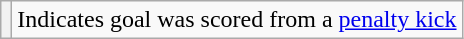<table class="wikitable sortable">
<tr>
<th scope=row style="text-align:center"></th>
<td>Indicates goal was scored from a <a href='#'>penalty kick</a></td>
</tr>
</table>
